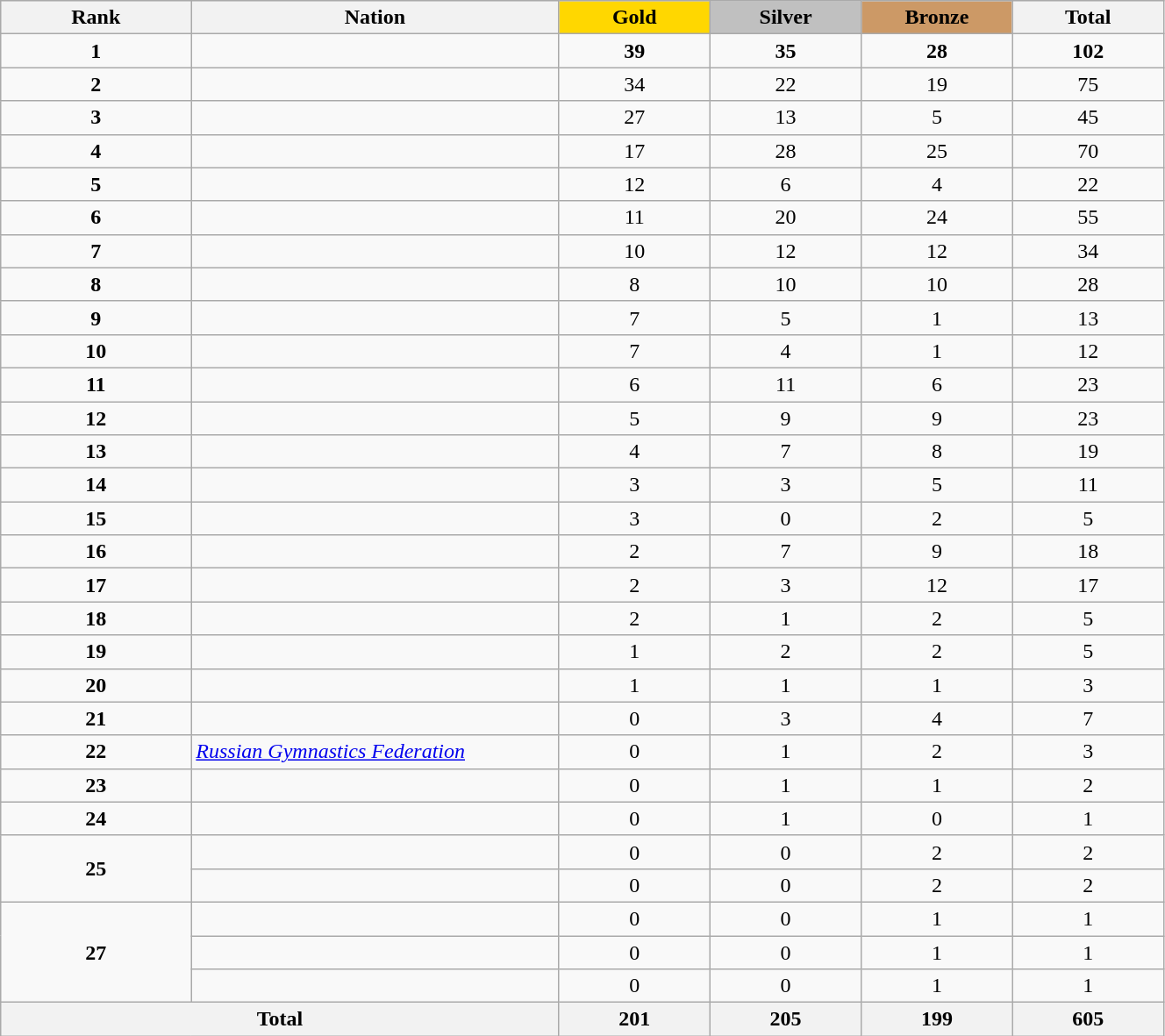<table class="wikitable collapsible autocollapse plainrowheaders" width=70% style="text-align:center;">
<tr style="background-color:#EDEDED;">
<th width=100px class="hintergrundfarbe5">Rank</th>
<th width=200px class="hintergrundfarbe6">Nation</th>
<th style="background:    gold; width:13%">Gold</th>
<th style="background:  silver; width:13%">Silver</th>
<th style="background: #CC9966; width:13%">Bronze</th>
<th class="hintergrundfarbe6" style="width:13%">Total</th>
</tr>
<tr>
<td><strong>1</strong></td>
<td align=left></td>
<td><strong>39</strong></td>
<td><strong>35</strong></td>
<td><strong>28</strong></td>
<td><strong>102</strong></td>
</tr>
<tr>
<td><strong>2</strong></td>
<td align=left></td>
<td>34</td>
<td>22</td>
<td>19</td>
<td>75</td>
</tr>
<tr>
<td><strong>3</strong></td>
<td align=left></td>
<td>27</td>
<td>13</td>
<td>5</td>
<td>45</td>
</tr>
<tr>
<td><strong>4</strong></td>
<td align=left> </td>
<td>17</td>
<td>28</td>
<td>25</td>
<td>70</td>
</tr>
<tr>
<td><strong>5</strong></td>
<td align=left><em></em></td>
<td>12</td>
<td>6</td>
<td>4</td>
<td>22</td>
</tr>
<tr>
<td><strong>6</strong></td>
<td align=left></td>
<td>11</td>
<td>20</td>
<td>24</td>
<td>55</td>
</tr>
<tr>
<td><strong>7</strong></td>
<td align=left></td>
<td>10</td>
<td>12</td>
<td>12</td>
<td>34</td>
</tr>
<tr>
<td><strong>8</strong></td>
<td align=left><em></em></td>
<td>8</td>
<td>10</td>
<td>10</td>
<td>28</td>
</tr>
<tr>
<td><strong>9</strong></td>
<td align=left></td>
<td>7</td>
<td>5</td>
<td>1</td>
<td>13</td>
</tr>
<tr>
<td><strong>10</strong></td>
<td align=left></td>
<td>7</td>
<td>4</td>
<td>1</td>
<td>12</td>
</tr>
<tr>
<td><strong>11</strong></td>
<td align=left></td>
<td>6</td>
<td>11</td>
<td>6</td>
<td>23</td>
</tr>
<tr>
<td><strong>12</strong></td>
<td align=left></td>
<td>5</td>
<td>9</td>
<td>9</td>
<td>23</td>
</tr>
<tr>
<td><strong>13</strong></td>
<td align=left></td>
<td>4</td>
<td>7</td>
<td>8</td>
<td>19</td>
</tr>
<tr>
<td><strong>14</strong></td>
<td align=left></td>
<td>3</td>
<td>3</td>
<td>5</td>
<td>11</td>
</tr>
<tr>
<td><strong>15</strong></td>
<td align=left></td>
<td>3</td>
<td>0</td>
<td>2</td>
<td>5</td>
</tr>
<tr>
<td><strong>16</strong></td>
<td align=left></td>
<td>2</td>
<td>7</td>
<td>9</td>
<td>18</td>
</tr>
<tr>
<td><strong>17</strong></td>
<td align=left></td>
<td>2</td>
<td>3</td>
<td>12</td>
<td>17</td>
</tr>
<tr>
<td><strong>18</strong></td>
<td align=left></td>
<td>2</td>
<td>1</td>
<td>2</td>
<td>5</td>
</tr>
<tr>
<td><strong>19</strong></td>
<td align=left></td>
<td>1</td>
<td>2</td>
<td>2</td>
<td>5</td>
</tr>
<tr>
<td><strong>20</strong></td>
<td align=left></td>
<td>1</td>
<td>1</td>
<td>1</td>
<td>3</td>
</tr>
<tr>
<td><strong>21</strong></td>
<td align=left></td>
<td>0</td>
<td>3</td>
<td>4</td>
<td>7</td>
</tr>
<tr>
<td><strong>22</strong></td>
<td align=left><em><a href='#'>Russian Gymnastics Federation</a></em> </td>
<td>0</td>
<td>1</td>
<td>2</td>
<td>3</td>
</tr>
<tr>
<td><strong>23</strong></td>
<td align=left></td>
<td>0</td>
<td>1</td>
<td>1</td>
<td>2</td>
</tr>
<tr>
<td><strong>24</strong></td>
<td align=left></td>
<td>0</td>
<td>1</td>
<td>0</td>
<td>1</td>
</tr>
<tr>
<td rowspan=2><strong>25</strong></td>
<td align=left></td>
<td>0</td>
<td>0</td>
<td>2</td>
<td>2</td>
</tr>
<tr>
<td align=left></td>
<td>0</td>
<td>0</td>
<td>2</td>
<td>2</td>
</tr>
<tr>
<td rowspan=3><strong>27</strong></td>
<td align=left></td>
<td>0</td>
<td>0</td>
<td>1</td>
<td>1</td>
</tr>
<tr>
<td align=left></td>
<td>0</td>
<td>0</td>
<td>1</td>
<td>1</td>
</tr>
<tr>
<td align=left></td>
<td>0</td>
<td>0</td>
<td>1</td>
<td>1</td>
</tr>
<tr class="sortbottom">
<th colspan=2>Total</th>
<th>201</th>
<th>205</th>
<th>199</th>
<th>605</th>
</tr>
</table>
